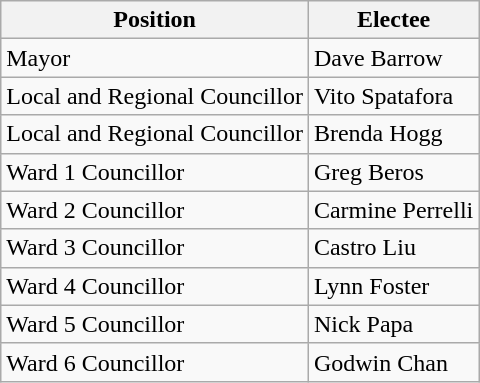<table class="wikitable">
<tr>
<th>Position</th>
<th>Electee</th>
</tr>
<tr>
<td>Mayor</td>
<td>Dave Barrow</td>
</tr>
<tr>
<td>Local and Regional Councillor</td>
<td>Vito Spatafora</td>
</tr>
<tr>
<td>Local and Regional Councillor</td>
<td>Brenda Hogg</td>
</tr>
<tr>
<td>Ward 1 Councillor</td>
<td>Greg Beros</td>
</tr>
<tr>
<td>Ward 2 Councillor</td>
<td>Carmine Perrelli</td>
</tr>
<tr>
<td>Ward 3 Councillor</td>
<td>Castro Liu</td>
</tr>
<tr>
<td>Ward 4 Councillor</td>
<td>Lynn Foster</td>
</tr>
<tr>
<td>Ward 5 Councillor</td>
<td>Nick Papa</td>
</tr>
<tr>
<td>Ward 6 Councillor</td>
<td>Godwin Chan</td>
</tr>
</table>
